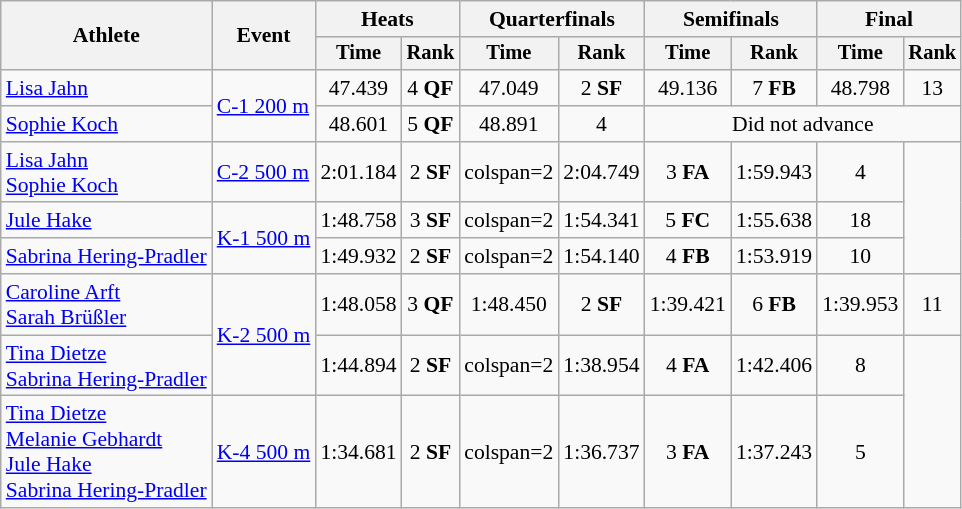<table class=wikitable style="font-size:90%">
<tr>
<th rowspan="2">Athlete</th>
<th rowspan="2">Event</th>
<th colspan=2>Heats</th>
<th colspan=2>Quarterfinals</th>
<th colspan=2>Semifinals</th>
<th colspan=2>Final</th>
</tr>
<tr style="font-size:95%">
<th>Time</th>
<th>Rank</th>
<th>Time</th>
<th>Rank</th>
<th>Time</th>
<th>Rank</th>
<th>Time</th>
<th>Rank</th>
</tr>
<tr align=center>
<td align=left><a href='#'>Lisa Jahn</a></td>
<td align=left rowspan=2><a href='#'>C-1 200 m</a></td>
<td>47.439</td>
<td>4 <strong>QF</strong></td>
<td>47.049</td>
<td>2 <strong>SF</strong></td>
<td>49.136</td>
<td>7 <strong>FB</strong></td>
<td>48.798</td>
<td>13</td>
</tr>
<tr align=center>
<td align=left><a href='#'>Sophie Koch</a></td>
<td>48.601</td>
<td>5 <strong>QF</strong></td>
<td>48.891</td>
<td>4</td>
<td colspan=4>Did not advance</td>
</tr>
<tr align=center>
<td align=left><a href='#'>Lisa Jahn</a><br><a href='#'>Sophie Koch</a></td>
<td align=left><a href='#'>C-2 500 m</a></td>
<td>2:01.184</td>
<td>2 <strong>SF</strong></td>
<td>colspan=2 </td>
<td>2:04.749</td>
<td>3 <strong>FA</strong></td>
<td>1:59.943</td>
<td>4</td>
</tr>
<tr align=center>
<td align=left><a href='#'>Jule Hake</a></td>
<td align=left rowspan=2><a href='#'>K-1 500 m</a></td>
<td>1:48.758</td>
<td>3 <strong>SF</strong></td>
<td>colspan=2 </td>
<td>1:54.341</td>
<td>5 <strong>FC</strong></td>
<td>1:55.638</td>
<td>18</td>
</tr>
<tr align=center>
<td align=left><a href='#'>Sabrina Hering-Pradler</a></td>
<td>1:49.932</td>
<td>2 <strong>SF</strong></td>
<td>colspan=2 </td>
<td>1:54.140</td>
<td>4 <strong>FB</strong></td>
<td>1:53.919</td>
<td>10</td>
</tr>
<tr align=center>
<td align=left><a href='#'>Caroline Arft</a><br><a href='#'>Sarah Brüßler</a></td>
<td align=left rowspan=2><a href='#'>K-2 500 m</a></td>
<td>1:48.058</td>
<td>3 <strong>QF</strong></td>
<td>1:48.450</td>
<td>2 <strong>SF</strong></td>
<td>1:39.421</td>
<td>6 <strong>FB</strong></td>
<td>1:39.953</td>
<td>11</td>
</tr>
<tr align=center>
<td align=left><a href='#'>Tina Dietze</a><br><a href='#'>Sabrina Hering-Pradler</a></td>
<td>1:44.894</td>
<td>2 <strong>SF</strong></td>
<td>colspan=2 </td>
<td>1:38.954</td>
<td>4 <strong>FA</strong></td>
<td>1:42.406</td>
<td>8</td>
</tr>
<tr align=center>
<td align=left><a href='#'>Tina Dietze</a><br><a href='#'>Melanie Gebhardt</a><br><a href='#'>Jule Hake</a><br><a href='#'>Sabrina Hering-Pradler</a></td>
<td align=left><a href='#'>K-4 500 m</a></td>
<td>1:34.681</td>
<td>2 <strong>SF</strong></td>
<td>colspan=2 </td>
<td>1:36.737</td>
<td>3 <strong>FA</strong></td>
<td>1:37.243</td>
<td>5</td>
</tr>
</table>
